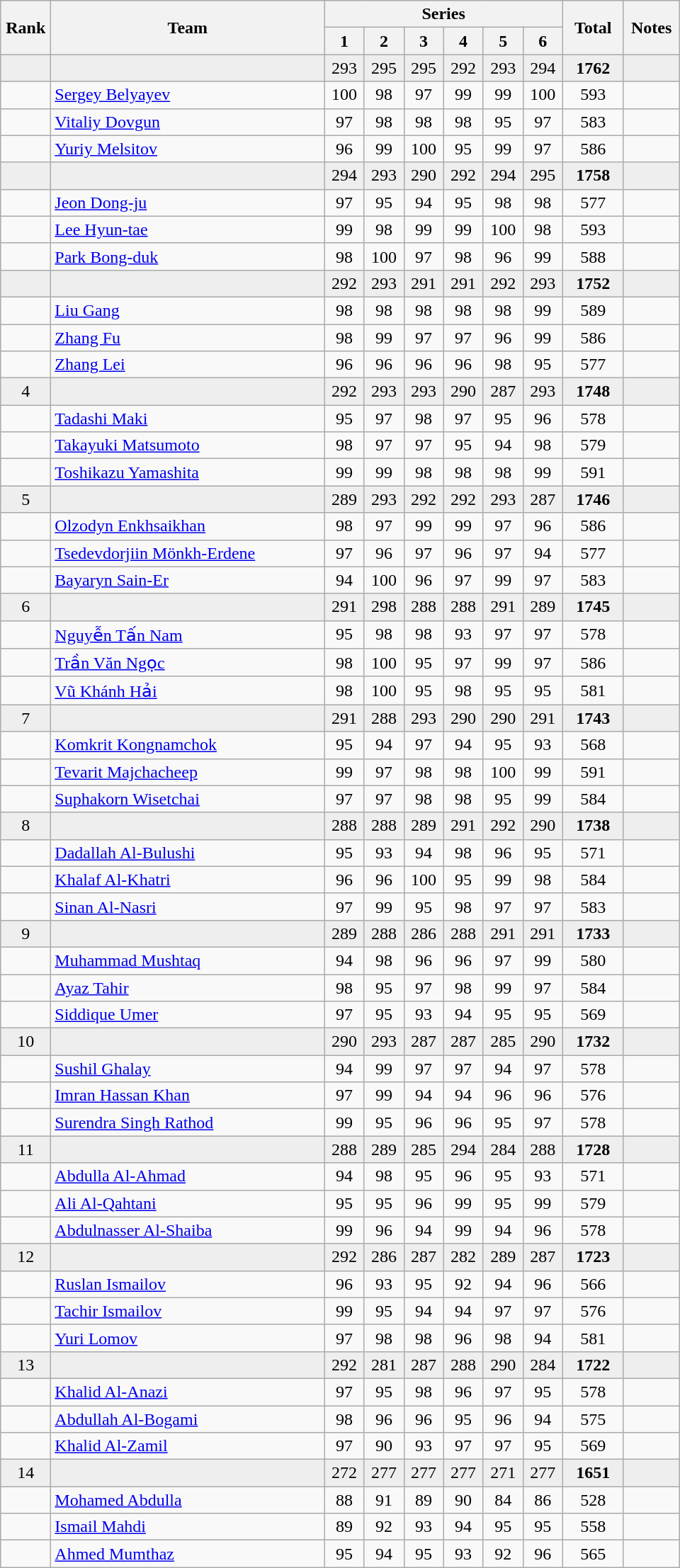<table class="wikitable" style="text-align:center">
<tr>
<th rowspan=2 width=40>Rank</th>
<th rowspan=2 width=250>Team</th>
<th colspan=6>Series</th>
<th rowspan=2 width=50>Total</th>
<th rowspan=2 width=45>Notes</th>
</tr>
<tr>
<th width=30>1</th>
<th width=30>2</th>
<th width=30>3</th>
<th width=30>4</th>
<th width=30>5</th>
<th width=30>6</th>
</tr>
<tr bgcolor=eeeeee>
<td></td>
<td align=left></td>
<td>293</td>
<td>295</td>
<td>295</td>
<td>292</td>
<td>293</td>
<td>294</td>
<td><strong>1762</strong></td>
<td></td>
</tr>
<tr>
<td></td>
<td align=left><a href='#'>Sergey Belyayev</a></td>
<td>100</td>
<td>98</td>
<td>97</td>
<td>99</td>
<td>99</td>
<td>100</td>
<td>593</td>
<td></td>
</tr>
<tr>
<td></td>
<td align=left><a href='#'>Vitaliy Dovgun</a></td>
<td>97</td>
<td>98</td>
<td>98</td>
<td>98</td>
<td>95</td>
<td>97</td>
<td>583</td>
<td></td>
</tr>
<tr>
<td></td>
<td align=left><a href='#'>Yuriy Melsitov</a></td>
<td>96</td>
<td>99</td>
<td>100</td>
<td>95</td>
<td>99</td>
<td>97</td>
<td>586</td>
<td></td>
</tr>
<tr bgcolor=eeeeee>
<td></td>
<td align=left></td>
<td>294</td>
<td>293</td>
<td>290</td>
<td>292</td>
<td>294</td>
<td>295</td>
<td><strong>1758</strong></td>
<td></td>
</tr>
<tr>
<td></td>
<td align=left><a href='#'>Jeon Dong-ju</a></td>
<td>97</td>
<td>95</td>
<td>94</td>
<td>95</td>
<td>98</td>
<td>98</td>
<td>577</td>
<td></td>
</tr>
<tr>
<td></td>
<td align=left><a href='#'>Lee Hyun-tae</a></td>
<td>99</td>
<td>98</td>
<td>99</td>
<td>99</td>
<td>100</td>
<td>98</td>
<td>593</td>
<td></td>
</tr>
<tr>
<td></td>
<td align=left><a href='#'>Park Bong-duk</a></td>
<td>98</td>
<td>100</td>
<td>97</td>
<td>98</td>
<td>96</td>
<td>99</td>
<td>588</td>
<td></td>
</tr>
<tr bgcolor=eeeeee>
<td></td>
<td align=left></td>
<td>292</td>
<td>293</td>
<td>291</td>
<td>291</td>
<td>292</td>
<td>293</td>
<td><strong>1752</strong></td>
<td></td>
</tr>
<tr>
<td></td>
<td align=left><a href='#'>Liu Gang</a></td>
<td>98</td>
<td>98</td>
<td>98</td>
<td>98</td>
<td>98</td>
<td>99</td>
<td>589</td>
<td></td>
</tr>
<tr>
<td></td>
<td align=left><a href='#'>Zhang Fu</a></td>
<td>98</td>
<td>99</td>
<td>97</td>
<td>97</td>
<td>96</td>
<td>99</td>
<td>586</td>
<td></td>
</tr>
<tr>
<td></td>
<td align=left><a href='#'>Zhang Lei</a></td>
<td>96</td>
<td>96</td>
<td>96</td>
<td>96</td>
<td>98</td>
<td>95</td>
<td>577</td>
<td></td>
</tr>
<tr bgcolor=eeeeee>
<td>4</td>
<td align=left></td>
<td>292</td>
<td>293</td>
<td>293</td>
<td>290</td>
<td>287</td>
<td>293</td>
<td><strong>1748</strong></td>
<td></td>
</tr>
<tr>
<td></td>
<td align=left><a href='#'>Tadashi Maki</a></td>
<td>95</td>
<td>97</td>
<td>98</td>
<td>97</td>
<td>95</td>
<td>96</td>
<td>578</td>
<td></td>
</tr>
<tr>
<td></td>
<td align=left><a href='#'>Takayuki Matsumoto</a></td>
<td>98</td>
<td>97</td>
<td>97</td>
<td>95</td>
<td>94</td>
<td>98</td>
<td>579</td>
<td></td>
</tr>
<tr>
<td></td>
<td align=left><a href='#'>Toshikazu Yamashita</a></td>
<td>99</td>
<td>99</td>
<td>98</td>
<td>98</td>
<td>98</td>
<td>99</td>
<td>591</td>
<td></td>
</tr>
<tr bgcolor=eeeeee>
<td>5</td>
<td align=left></td>
<td>289</td>
<td>293</td>
<td>292</td>
<td>292</td>
<td>293</td>
<td>287</td>
<td><strong>1746</strong></td>
<td></td>
</tr>
<tr>
<td></td>
<td align=left><a href='#'>Olzodyn Enkhsaikhan</a></td>
<td>98</td>
<td>97</td>
<td>99</td>
<td>99</td>
<td>97</td>
<td>96</td>
<td>586</td>
<td></td>
</tr>
<tr>
<td></td>
<td align=left><a href='#'>Tsedevdorjiin Mönkh-Erdene</a></td>
<td>97</td>
<td>96</td>
<td>97</td>
<td>96</td>
<td>97</td>
<td>94</td>
<td>577</td>
<td></td>
</tr>
<tr>
<td></td>
<td align=left><a href='#'>Bayaryn Sain-Er</a></td>
<td>94</td>
<td>100</td>
<td>96</td>
<td>97</td>
<td>99</td>
<td>97</td>
<td>583</td>
<td></td>
</tr>
<tr bgcolor=eeeeee>
<td>6</td>
<td align=left></td>
<td>291</td>
<td>298</td>
<td>288</td>
<td>288</td>
<td>291</td>
<td>289</td>
<td><strong>1745</strong></td>
<td></td>
</tr>
<tr>
<td></td>
<td align=left><a href='#'>Nguyễn Tấn Nam</a></td>
<td>95</td>
<td>98</td>
<td>98</td>
<td>93</td>
<td>97</td>
<td>97</td>
<td>578</td>
<td></td>
</tr>
<tr>
<td></td>
<td align=left><a href='#'>Trần Văn Ngọc</a></td>
<td>98</td>
<td>100</td>
<td>95</td>
<td>97</td>
<td>99</td>
<td>97</td>
<td>586</td>
<td></td>
</tr>
<tr>
<td></td>
<td align=left><a href='#'>Vũ Khánh Hải</a></td>
<td>98</td>
<td>100</td>
<td>95</td>
<td>98</td>
<td>95</td>
<td>95</td>
<td>581</td>
<td></td>
</tr>
<tr bgcolor=eeeeee>
<td>7</td>
<td align=left></td>
<td>291</td>
<td>288</td>
<td>293</td>
<td>290</td>
<td>290</td>
<td>291</td>
<td><strong>1743</strong></td>
<td></td>
</tr>
<tr>
<td></td>
<td align=left><a href='#'>Komkrit Kongnamchok</a></td>
<td>95</td>
<td>94</td>
<td>97</td>
<td>94</td>
<td>95</td>
<td>93</td>
<td>568</td>
<td></td>
</tr>
<tr>
<td></td>
<td align=left><a href='#'>Tevarit Majchacheep</a></td>
<td>99</td>
<td>97</td>
<td>98</td>
<td>98</td>
<td>100</td>
<td>99</td>
<td>591</td>
<td></td>
</tr>
<tr>
<td></td>
<td align=left><a href='#'>Suphakorn Wisetchai</a></td>
<td>97</td>
<td>97</td>
<td>98</td>
<td>98</td>
<td>95</td>
<td>99</td>
<td>584</td>
<td></td>
</tr>
<tr bgcolor=eeeeee>
<td>8</td>
<td align=left></td>
<td>288</td>
<td>288</td>
<td>289</td>
<td>291</td>
<td>292</td>
<td>290</td>
<td><strong>1738</strong></td>
<td></td>
</tr>
<tr>
<td></td>
<td align=left><a href='#'>Dadallah Al-Bulushi</a></td>
<td>95</td>
<td>93</td>
<td>94</td>
<td>98</td>
<td>96</td>
<td>95</td>
<td>571</td>
<td></td>
</tr>
<tr>
<td></td>
<td align=left><a href='#'>Khalaf Al-Khatri</a></td>
<td>96</td>
<td>96</td>
<td>100</td>
<td>95</td>
<td>99</td>
<td>98</td>
<td>584</td>
<td></td>
</tr>
<tr>
<td></td>
<td align=left><a href='#'>Sinan Al-Nasri</a></td>
<td>97</td>
<td>99</td>
<td>95</td>
<td>98</td>
<td>97</td>
<td>97</td>
<td>583</td>
<td></td>
</tr>
<tr bgcolor=eeeeee>
<td>9</td>
<td align=left></td>
<td>289</td>
<td>288</td>
<td>286</td>
<td>288</td>
<td>291</td>
<td>291</td>
<td><strong>1733</strong></td>
<td></td>
</tr>
<tr>
<td></td>
<td align=left><a href='#'>Muhammad Mushtaq</a></td>
<td>94</td>
<td>98</td>
<td>96</td>
<td>96</td>
<td>97</td>
<td>99</td>
<td>580</td>
<td></td>
</tr>
<tr>
<td></td>
<td align=left><a href='#'>Ayaz Tahir</a></td>
<td>98</td>
<td>95</td>
<td>97</td>
<td>98</td>
<td>99</td>
<td>97</td>
<td>584</td>
<td></td>
</tr>
<tr>
<td></td>
<td align=left><a href='#'>Siddique Umer</a></td>
<td>97</td>
<td>95</td>
<td>93</td>
<td>94</td>
<td>95</td>
<td>95</td>
<td>569</td>
<td></td>
</tr>
<tr bgcolor=eeeeee>
<td>10</td>
<td align=left></td>
<td>290</td>
<td>293</td>
<td>287</td>
<td>287</td>
<td>285</td>
<td>290</td>
<td><strong>1732</strong></td>
<td></td>
</tr>
<tr>
<td></td>
<td align=left><a href='#'>Sushil Ghalay</a></td>
<td>94</td>
<td>99</td>
<td>97</td>
<td>97</td>
<td>94</td>
<td>97</td>
<td>578</td>
<td></td>
</tr>
<tr>
<td></td>
<td align=left><a href='#'>Imran Hassan Khan</a></td>
<td>97</td>
<td>99</td>
<td>94</td>
<td>94</td>
<td>96</td>
<td>96</td>
<td>576</td>
<td></td>
</tr>
<tr>
<td></td>
<td align=left><a href='#'>Surendra Singh Rathod</a></td>
<td>99</td>
<td>95</td>
<td>96</td>
<td>96</td>
<td>95</td>
<td>97</td>
<td>578</td>
<td></td>
</tr>
<tr bgcolor=eeeeee>
<td>11</td>
<td align=left></td>
<td>288</td>
<td>289</td>
<td>285</td>
<td>294</td>
<td>284</td>
<td>288</td>
<td><strong>1728</strong></td>
<td></td>
</tr>
<tr>
<td></td>
<td align=left><a href='#'>Abdulla Al-Ahmad</a></td>
<td>94</td>
<td>98</td>
<td>95</td>
<td>96</td>
<td>95</td>
<td>93</td>
<td>571</td>
<td></td>
</tr>
<tr>
<td></td>
<td align=left><a href='#'>Ali Al-Qahtani</a></td>
<td>95</td>
<td>95</td>
<td>96</td>
<td>99</td>
<td>95</td>
<td>99</td>
<td>579</td>
<td></td>
</tr>
<tr>
<td></td>
<td align=left><a href='#'>Abdulnasser Al-Shaiba</a></td>
<td>99</td>
<td>96</td>
<td>94</td>
<td>99</td>
<td>94</td>
<td>96</td>
<td>578</td>
<td></td>
</tr>
<tr bgcolor=eeeeee>
<td>12</td>
<td align=left></td>
<td>292</td>
<td>286</td>
<td>287</td>
<td>282</td>
<td>289</td>
<td>287</td>
<td><strong>1723</strong></td>
<td></td>
</tr>
<tr>
<td></td>
<td align=left><a href='#'>Ruslan Ismailov</a></td>
<td>96</td>
<td>93</td>
<td>95</td>
<td>92</td>
<td>94</td>
<td>96</td>
<td>566</td>
<td></td>
</tr>
<tr>
<td></td>
<td align=left><a href='#'>Tachir Ismailov</a></td>
<td>99</td>
<td>95</td>
<td>94</td>
<td>94</td>
<td>97</td>
<td>97</td>
<td>576</td>
<td></td>
</tr>
<tr>
<td></td>
<td align=left><a href='#'>Yuri Lomov</a></td>
<td>97</td>
<td>98</td>
<td>98</td>
<td>96</td>
<td>98</td>
<td>94</td>
<td>581</td>
<td></td>
</tr>
<tr bgcolor=eeeeee>
<td>13</td>
<td align=left></td>
<td>292</td>
<td>281</td>
<td>287</td>
<td>288</td>
<td>290</td>
<td>284</td>
<td><strong>1722</strong></td>
<td></td>
</tr>
<tr>
<td></td>
<td align=left><a href='#'>Khalid Al-Anazi</a></td>
<td>97</td>
<td>95</td>
<td>98</td>
<td>96</td>
<td>97</td>
<td>95</td>
<td>578</td>
<td></td>
</tr>
<tr>
<td></td>
<td align=left><a href='#'>Abdullah Al-Bogami</a></td>
<td>98</td>
<td>96</td>
<td>96</td>
<td>95</td>
<td>96</td>
<td>94</td>
<td>575</td>
<td></td>
</tr>
<tr>
<td></td>
<td align=left><a href='#'>Khalid Al-Zamil</a></td>
<td>97</td>
<td>90</td>
<td>93</td>
<td>97</td>
<td>97</td>
<td>95</td>
<td>569</td>
<td></td>
</tr>
<tr bgcolor=eeeeee>
<td>14</td>
<td align=left></td>
<td>272</td>
<td>277</td>
<td>277</td>
<td>277</td>
<td>271</td>
<td>277</td>
<td><strong>1651</strong></td>
<td></td>
</tr>
<tr>
<td></td>
<td align=left><a href='#'>Mohamed Abdulla</a></td>
<td>88</td>
<td>91</td>
<td>89</td>
<td>90</td>
<td>84</td>
<td>86</td>
<td>528</td>
<td></td>
</tr>
<tr>
<td></td>
<td align=left><a href='#'>Ismail Mahdi</a></td>
<td>89</td>
<td>92</td>
<td>93</td>
<td>94</td>
<td>95</td>
<td>95</td>
<td>558</td>
<td></td>
</tr>
<tr>
<td></td>
<td align=left><a href='#'>Ahmed Mumthaz</a></td>
<td>95</td>
<td>94</td>
<td>95</td>
<td>93</td>
<td>92</td>
<td>96</td>
<td>565</td>
<td></td>
</tr>
</table>
